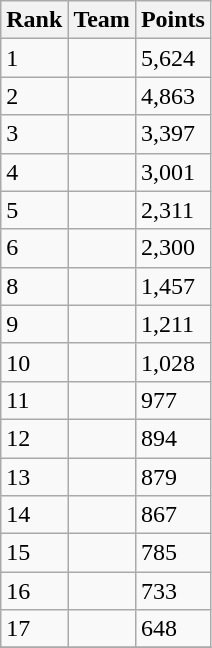<table class="wikitable">
<tr>
<th>Rank</th>
<th>Team</th>
<th>Points</th>
</tr>
<tr>
<td>1</td>
<td></td>
<td>5,624</td>
</tr>
<tr>
<td>2</td>
<td></td>
<td>4,863</td>
</tr>
<tr>
<td>3</td>
<td></td>
<td>3,397</td>
</tr>
<tr>
<td>4</td>
<td></td>
<td>3,001</td>
</tr>
<tr>
<td>5</td>
<td></td>
<td>2,311</td>
</tr>
<tr>
<td>6</td>
<td></td>
<td>2,300</td>
</tr>
<tr>
<td>8</td>
<td></td>
<td>1,457</td>
</tr>
<tr>
<td>9</td>
<td></td>
<td>1,211</td>
</tr>
<tr>
<td>10</td>
<td></td>
<td>1,028</td>
</tr>
<tr>
<td>11</td>
<td></td>
<td>977</td>
</tr>
<tr>
<td>12</td>
<td></td>
<td>894</td>
</tr>
<tr>
<td>13</td>
<td></td>
<td>879</td>
</tr>
<tr>
<td>14</td>
<td></td>
<td>867</td>
</tr>
<tr>
<td>15</td>
<td></td>
<td>785</td>
</tr>
<tr>
<td>16</td>
<td></td>
<td>733</td>
</tr>
<tr>
<td>17</td>
<td></td>
<td>648</td>
</tr>
<tr>
</tr>
</table>
